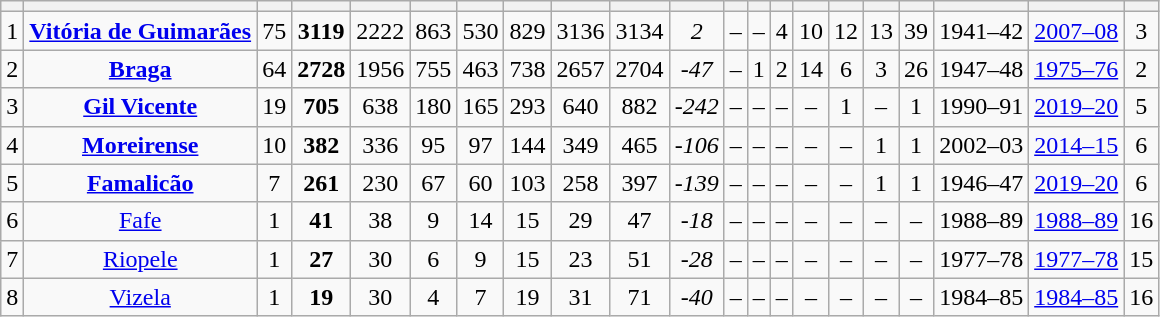<table class="wikitable sortable" style="text-align:center;" style="font-size:93%;">
<tr>
<th></th>
<th></th>
<th></th>
<th></th>
<th></th>
<th></th>
<th></th>
<th></th>
<th></th>
<th></th>
<th></th>
<th></th>
<th></th>
<th></th>
<th></th>
<th></th>
<th></th>
<th></th>
<th></th>
<th></th>
<th></th>
</tr>
<tr style="text-align:center;">
<td>1</td>
<td><strong><a href='#'>Vitória de Guimarães</a></strong></td>
<td>75</td>
<td><strong>3119</strong></td>
<td>2222</td>
<td>863</td>
<td>530</td>
<td>829</td>
<td>3136</td>
<td>3134</td>
<td><em>2</em></td>
<td>–</td>
<td>–</td>
<td>4</td>
<td>10</td>
<td>12</td>
<td>13</td>
<td>39</td>
<td>1941–42</td>
<td><a href='#'>2007–08</a></td>
<td>3</td>
</tr>
<tr style="text-align:center;">
<td>2</td>
<td><strong><a href='#'>Braga</a></strong></td>
<td>64</td>
<td><strong>2728</strong></td>
<td>1956</td>
<td>755</td>
<td>463</td>
<td>738</td>
<td>2657</td>
<td>2704</td>
<td><em>-47</em></td>
<td>–</td>
<td>1</td>
<td>2</td>
<td>14</td>
<td>6</td>
<td>3</td>
<td>26</td>
<td>1947–48</td>
<td><a href='#'>1975–76</a></td>
<td>2</td>
</tr>
<tr style="text-align:center;">
<td>3</td>
<td><strong><a href='#'>Gil Vicente</a></strong></td>
<td>19</td>
<td><strong>705</strong></td>
<td>638</td>
<td>180</td>
<td>165</td>
<td>293</td>
<td>640</td>
<td>882</td>
<td><em>-242</em></td>
<td>–</td>
<td>–</td>
<td>–</td>
<td>–</td>
<td>1</td>
<td>–</td>
<td>1</td>
<td>1990–91</td>
<td><a href='#'>2019–20</a></td>
<td>5</td>
</tr>
<tr style="text-align:center;">
<td>4</td>
<td><strong><a href='#'>Moreirense</a></strong></td>
<td>10</td>
<td><strong>382</strong></td>
<td>336</td>
<td>95</td>
<td>97</td>
<td>144</td>
<td>349</td>
<td>465</td>
<td><em>-106</em></td>
<td>–</td>
<td>–</td>
<td>–</td>
<td>–</td>
<td>–</td>
<td>1</td>
<td>1</td>
<td>2002–03</td>
<td><a href='#'>2014–15</a></td>
<td>6</td>
</tr>
<tr style="text-align:center;">
<td>5</td>
<td><strong><a href='#'>Famalicão</a></strong></td>
<td>7</td>
<td><strong>261</strong></td>
<td>230</td>
<td>67</td>
<td>60</td>
<td>103</td>
<td>258</td>
<td>397</td>
<td><em>-139</em></td>
<td>–</td>
<td>–</td>
<td>–</td>
<td>–</td>
<td>–</td>
<td>1</td>
<td>1</td>
<td>1946–47</td>
<td><a href='#'>2019–20</a></td>
<td>6</td>
</tr>
<tr style="text-align:center;">
<td>6</td>
<td><a href='#'>Fafe</a></td>
<td>1</td>
<td><strong>41</strong></td>
<td>38</td>
<td>9</td>
<td>14</td>
<td>15</td>
<td>29</td>
<td>47</td>
<td><em>-18</em></td>
<td>–</td>
<td>–</td>
<td>–</td>
<td>–</td>
<td>–</td>
<td>–</td>
<td>–</td>
<td>1988–89</td>
<td><a href='#'>1988–89</a></td>
<td>16</td>
</tr>
<tr style="text-align:center;">
<td>7</td>
<td><a href='#'>Riopele</a></td>
<td>1</td>
<td><strong>27</strong></td>
<td>30</td>
<td>6</td>
<td>9</td>
<td>15</td>
<td>23</td>
<td>51</td>
<td><em>-28</em></td>
<td>–</td>
<td>–</td>
<td>–</td>
<td>–</td>
<td>–</td>
<td>–</td>
<td>–</td>
<td>1977–78</td>
<td><a href='#'>1977–78</a></td>
<td>15</td>
</tr>
<tr style="text-align:center;">
<td>8</td>
<td><a href='#'>Vizela</a></td>
<td>1</td>
<td><strong>19</strong></td>
<td>30</td>
<td>4</td>
<td>7</td>
<td>19</td>
<td>31</td>
<td>71</td>
<td><em>-40</em></td>
<td>–</td>
<td>–</td>
<td>–</td>
<td>–</td>
<td>–</td>
<td>–</td>
<td>–</td>
<td>1984–85</td>
<td><a href='#'>1984–85</a></td>
<td>16</td>
</tr>
</table>
